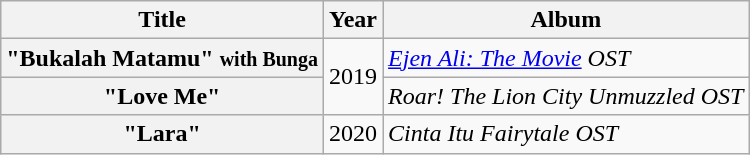<table class="wikitable plainrowheaders">
<tr>
<th>Title</th>
<th>Year</th>
<th>Album</th>
</tr>
<tr>
<th scope="row">"Bukalah Matamu" <small>with Bunga</small></th>
<td rowspan="2">2019</td>
<td><em><a href='#'>Ejen Ali: The Movie</a> OST</em></td>
</tr>
<tr>
<th scope="row">"Love Me"</th>
<td><em>Roar! The Lion City Unmuzzled OST</em></td>
</tr>
<tr>
<th scope="row">"Lara"</th>
<td>2020</td>
<td><em>Cinta Itu Fairytale OST</em></td>
</tr>
</table>
